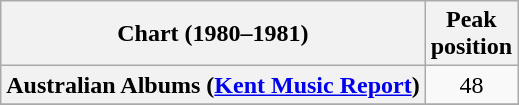<table class="wikitable sortable plainrowheaders" style="text-align:center">
<tr>
<th scope="col">Chart (1980–1981)</th>
<th scope="col">Peak<br>position</th>
</tr>
<tr>
<th scope="row">Australian Albums (<a href='#'>Kent Music Report</a>)</th>
<td>48</td>
</tr>
<tr>
</tr>
</table>
